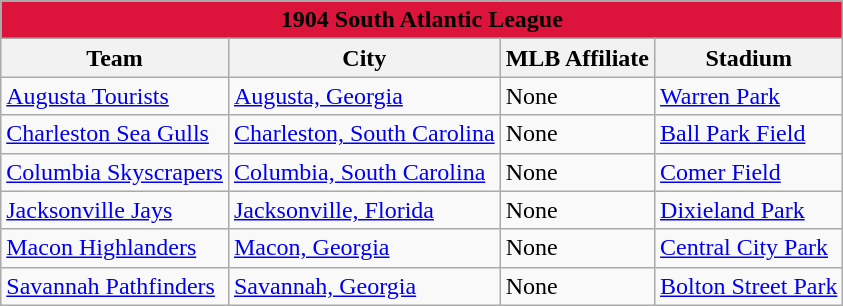<table class="wikitable" style="width:auto">
<tr>
<td bgcolor="#DC143C" align="center" colspan="7"><strong><span>1904 South Atlantic League</span></strong></td>
</tr>
<tr>
<th>Team</th>
<th>City</th>
<th>MLB Affiliate</th>
<th>Stadium</th>
</tr>
<tr>
<td><a href='#'>Augusta Tourists</a></td>
<td><a href='#'>Augusta, Georgia</a></td>
<td>None</td>
<td><a href='#'>Warren Park</a></td>
</tr>
<tr>
<td><a href='#'>Charleston Sea Gulls</a></td>
<td><a href='#'>Charleston, South Carolina</a></td>
<td>None</td>
<td><a href='#'>Ball Park Field</a></td>
</tr>
<tr>
<td><a href='#'>Columbia Skyscrapers</a></td>
<td><a href='#'>Columbia, South Carolina</a></td>
<td>None</td>
<td><a href='#'>Comer Field</a></td>
</tr>
<tr>
<td><a href='#'>Jacksonville Jays</a></td>
<td><a href='#'>Jacksonville, Florida</a></td>
<td>None</td>
<td><a href='#'>Dixieland Park</a></td>
</tr>
<tr>
<td><a href='#'>Macon Highlanders</a></td>
<td><a href='#'>Macon, Georgia</a></td>
<td>None</td>
<td><a href='#'>Central City Park</a></td>
</tr>
<tr>
<td><a href='#'>Savannah Pathfinders</a></td>
<td><a href='#'>Savannah, Georgia</a></td>
<td>None</td>
<td><a href='#'>Bolton Street Park</a></td>
</tr>
</table>
